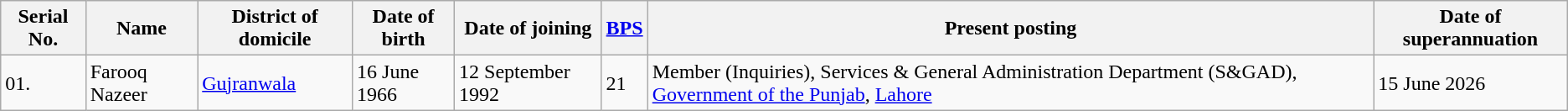<table class="wikitable">
<tr>
<th>Serial No.</th>
<th>Name</th>
<th>District of domicile</th>
<th>Date of birth</th>
<th>Date of joining</th>
<th><a href='#'>BPS</a></th>
<th>Present posting</th>
<th>Date of superannuation</th>
</tr>
<tr>
<td>01.</td>
<td>Farooq Nazeer</td>
<td><a href='#'>Gujranwala</a></td>
<td>16 June 1966</td>
<td>12 September 1992</td>
<td>21</td>
<td>Member (Inquiries), Services & General Administration Department (S&GAD), <a href='#'>Government of the Punjab</a>, <a href='#'>Lahore</a></td>
<td>15 June 2026</td>
</tr>
</table>
